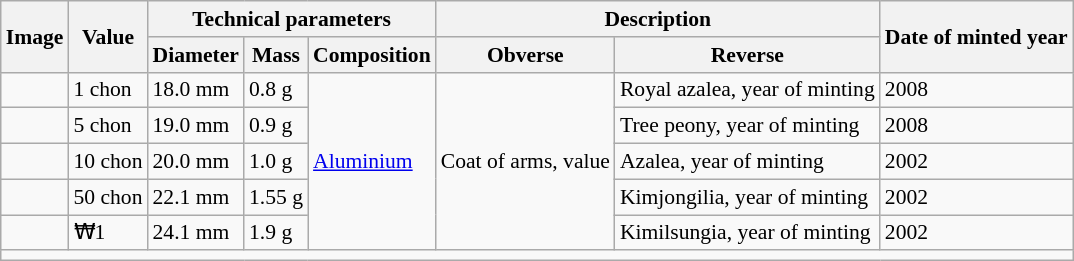<table class="wikitable" style="font-size: 90%">
<tr>
<th rowspan="2">Image</th>
<th rowspan="2">Value</th>
<th colspan="3">Technical parameters</th>
<th colspan="2">Description</th>
<th rowspan="2">Date of minted year</th>
</tr>
<tr>
<th>Diameter</th>
<th>Mass</th>
<th>Composition</th>
<th>Obverse</th>
<th>Reverse</th>
</tr>
<tr>
<td></td>
<td>1 chon</td>
<td>18.0 mm</td>
<td>0.8 g</td>
<td rowspan="5"><a href='#'>Aluminium</a>  </td>
<td rowspan="5">Coat of arms, value</td>
<td>Royal azalea, year of minting</td>
<td>2008</td>
</tr>
<tr>
<td></td>
<td>5 chon</td>
<td>19.0 mm</td>
<td>0.9 g</td>
<td>Tree peony, year of minting</td>
<td>2008</td>
</tr>
<tr>
<td></td>
<td>10 chon</td>
<td>20.0 mm</td>
<td>1.0 g</td>
<td>Azalea, year of minting</td>
<td>2002</td>
</tr>
<tr>
<td></td>
<td>50 chon</td>
<td>22.1 mm</td>
<td>1.55 g</td>
<td>Kimjongilia, year of minting</td>
<td>2002</td>
</tr>
<tr>
<td></td>
<td>₩1</td>
<td>24.1 mm</td>
<td>1.9 g</td>
<td>Kimilsungia, year of minting</td>
<td>2002</td>
</tr>
<tr>
<td colspan="8"></td>
</tr>
</table>
